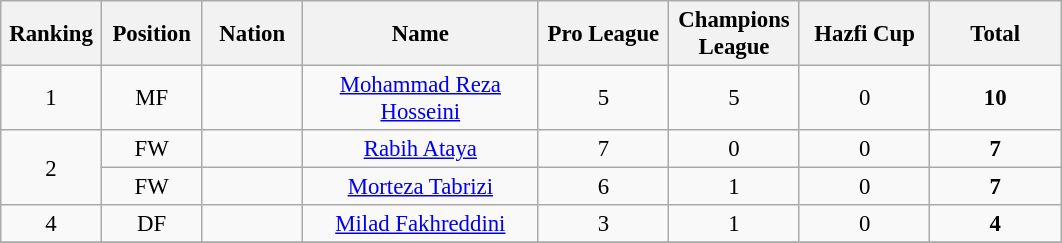<table class="wikitable" style="font-size: 95%; text-align: center;">
<tr>
<th width=60>Ranking</th>
<th width=60>Position</th>
<th width=60>Nation</th>
<th width=150>Name</th>
<th width=80>Pro League</th>
<th width=80>Champions League</th>
<th width=80>Hazfi Cup</th>
<th width=80>Total</th>
</tr>
<tr>
<td>1</td>
<td>MF</td>
<td></td>
<td><a href='#'>Mohammad Reza Hosseini</a></td>
<td>5</td>
<td>5</td>
<td>0</td>
<td><strong>10</strong></td>
</tr>
<tr>
<td rowspan="2">2</td>
<td>FW</td>
<td></td>
<td><a href='#'>Rabih Ataya</a></td>
<td>7</td>
<td>0</td>
<td>0</td>
<td><strong>7</strong></td>
</tr>
<tr>
<td>FW</td>
<td></td>
<td><a href='#'>Morteza Tabrizi</a></td>
<td>6</td>
<td>1</td>
<td>0</td>
<td><strong>7</strong></td>
</tr>
<tr>
<td rowspan="1">4</td>
<td>DF</td>
<td></td>
<td><a href='#'>Milad Fakhreddini</a></td>
<td>3</td>
<td>1</td>
<td>0</td>
<td><strong>4</strong></td>
</tr>
<tr>
</tr>
</table>
